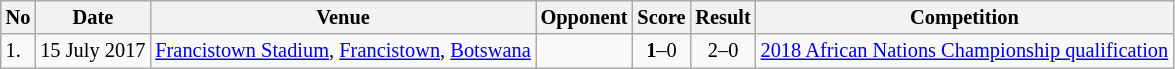<table class="wikitable" style="font-size:85%;">
<tr>
<th>No</th>
<th>Date</th>
<th>Venue</th>
<th>Opponent</th>
<th>Score</th>
<th>Result</th>
<th>Competition</th>
</tr>
<tr>
<td>1.</td>
<td>15 July 2017</td>
<td><a href='#'>Francistown Stadium</a>, <a href='#'>Francistown</a>, <a href='#'>Botswana</a></td>
<td></td>
<td align=center><strong>1</strong>–0</td>
<td align=center>2–0</td>
<td><a href='#'>2018 African Nations Championship qualification</a></td>
</tr>
</table>
